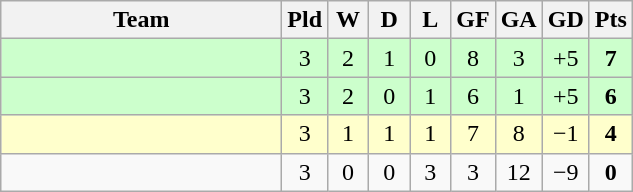<table class="wikitable" style="text-align:center;">
<tr>
<th width=180>Team</th>
<th width=20>Pld</th>
<th width=20>W</th>
<th width=20>D</th>
<th width=20>L</th>
<th width=20>GF</th>
<th width=20>GA</th>
<th width=20>GD</th>
<th width=20>Pts</th>
</tr>
<tr bgcolor="ccffcc">
<td align="left"></td>
<td>3</td>
<td>2</td>
<td>1</td>
<td>0</td>
<td>8</td>
<td>3</td>
<td>+5</td>
<td><strong>7</strong></td>
</tr>
<tr bgcolor="ccffcc">
<td align="left"><em></em></td>
<td>3</td>
<td>2</td>
<td>0</td>
<td>1</td>
<td>6</td>
<td>1</td>
<td>+5</td>
<td><strong>6</strong></td>
</tr>
<tr bgcolor="ffffcc">
<td align="left"></td>
<td>3</td>
<td>1</td>
<td>1</td>
<td>1</td>
<td>7</td>
<td>8</td>
<td>−1</td>
<td><strong>4</strong></td>
</tr>
<tr>
<td align="left"></td>
<td>3</td>
<td>0</td>
<td>0</td>
<td>3</td>
<td>3</td>
<td>12</td>
<td>−9</td>
<td><strong>0</strong></td>
</tr>
</table>
